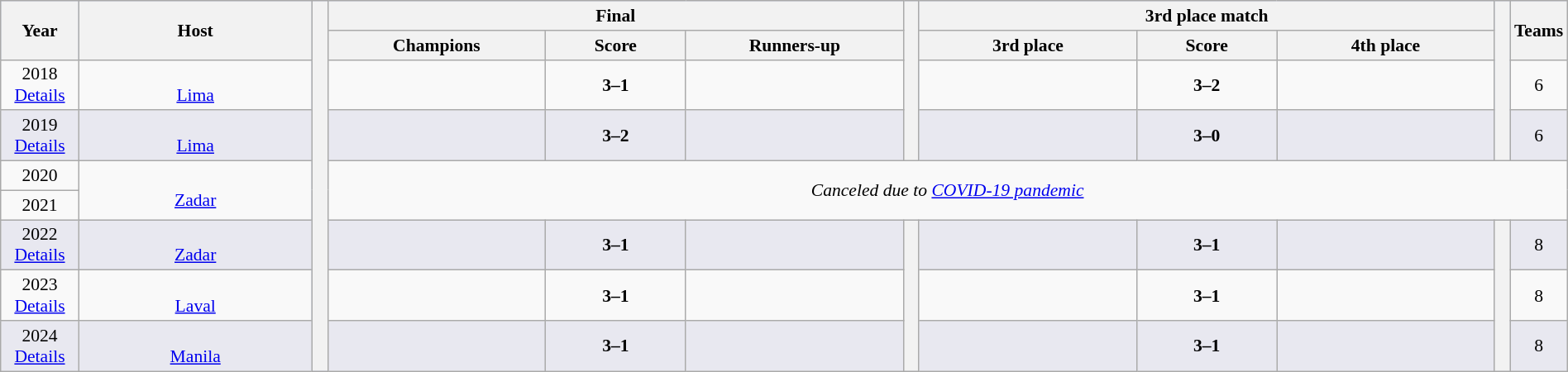<table class="wikitable" style="font-size:90%; width:100%; text-align:center;">
<tr bgcolor=#c1d8ff>
<th rowspan=2 width=5%>Year</th>
<th rowspan=2 width=15%>Host</th>
<th width=1% rowspan=9 bgcolor=#ffffff></th>
<th colspan=3>Final</th>
<th width=1% rowspan=4 bgcolor=#ffffff></th>
<th colspan=3>3rd place match</th>
<th width=1% rowspan=4 bgcolor=#ffffff></th>
<th rowspan=2 width=5%>Teams</th>
</tr>
<tr bgcolor=#efefef>
<th width=14%>Champions</th>
<th width=9%>Score</th>
<th width=14%>Runners-up</th>
<th width=14%>3rd place</th>
<th width=9%>Score</th>
<th width=14%>4th place</th>
</tr>
<tr>
<td>2018<br><a href='#'>Details</a></td>
<td><br><a href='#'>Lima</a></td>
<td><strong></strong></td>
<td><strong>3–1</strong></td>
<td></td>
<td></td>
<td><strong>3–2</strong></td>
<td></td>
<td>6</td>
</tr>
<tr bgcolor=#e8e8f0>
<td>2019<br><a href='#'>Details</a></td>
<td><br><a href='#'>Lima</a></td>
<td><strong></strong></td>
<td><strong>3–2</strong></td>
<td></td>
<td></td>
<td><strong>3–0</strong></td>
<td></td>
<td>6</td>
</tr>
<tr>
<td>2020</td>
<td rowspan=2><br><a href='#'>Zadar</a></td>
<td colspan=9 rowspan=2><em>Canceled due to <a href='#'>COVID-19 pandemic</a></em></td>
</tr>
<tr>
<td>2021</td>
</tr>
<tr bgcolor=#e8e8f0>
<td>2022<br><a href='#'>Details</a></td>
<td><br><a href='#'>Zadar</a></td>
<td><strong></strong></td>
<td><strong>3–1</strong></td>
<td></td>
<th rowspan=3 width=1% bgcolor=#ffffff></th>
<td></td>
<td><strong>3–1</strong></td>
<td></td>
<th rowspan=3 width=1% bgcolor=#ffffff></th>
<td>8</td>
</tr>
<tr>
<td>2023<br><a href='#'>Details</a></td>
<td><br><a href='#'>Laval</a></td>
<td><strong></strong></td>
<td><strong>3–1</strong></td>
<td></td>
<td></td>
<td><strong>3–1</strong></td>
<td></td>
<td>8</td>
</tr>
<tr bgcolor=#e8e8f0>
<td>2024<br><a href='#'>Details</a></td>
<td><br><a href='#'>Manila</a></td>
<td><strong></strong></td>
<td><strong>3–1</strong></td>
<td></td>
<td></td>
<td><strong>3–1</strong></td>
<td></td>
<td>8</td>
</tr>
</table>
